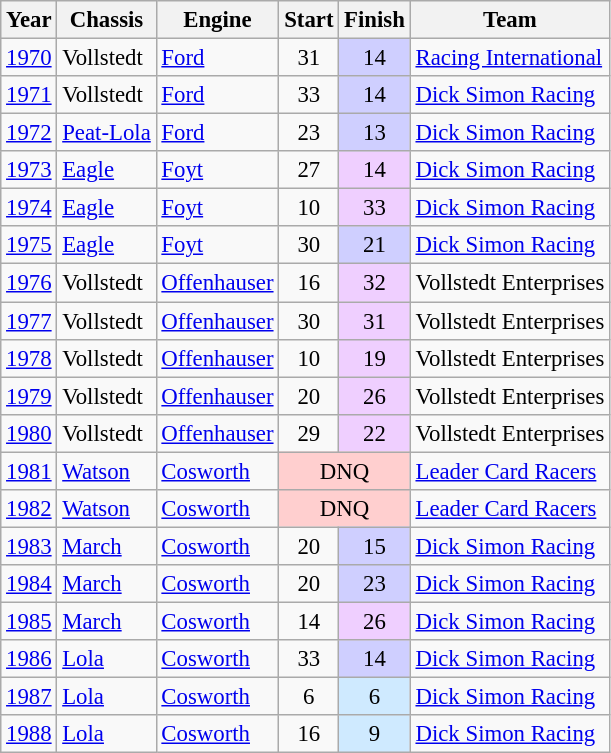<table class="wikitable" style="font-size: 95%;">
<tr>
<th>Year</th>
<th>Chassis</th>
<th>Engine</th>
<th>Start</th>
<th>Finish</th>
<th>Team</th>
</tr>
<tr>
<td><a href='#'>1970</a></td>
<td>Vollstedt</td>
<td><a href='#'>Ford</a></td>
<td align=center>31</td>
<td align=center style="background:#CFCFFF;">14</td>
<td><a href='#'>Racing International</a></td>
</tr>
<tr>
<td><a href='#'>1971</a></td>
<td>Vollstedt</td>
<td><a href='#'>Ford</a></td>
<td align=center>33</td>
<td align=center style="background:#CFCFFF;">14</td>
<td><a href='#'>Dick Simon Racing</a></td>
</tr>
<tr>
<td><a href='#'>1972</a></td>
<td><a href='#'>Peat-Lola</a></td>
<td><a href='#'>Ford</a></td>
<td align=center>23</td>
<td align=center style="background:#CFCFFF;">13</td>
<td><a href='#'>Dick Simon Racing</a></td>
</tr>
<tr>
<td><a href='#'>1973</a></td>
<td><a href='#'>Eagle</a></td>
<td><a href='#'>Foyt</a></td>
<td align=center>27</td>
<td align=center style="background:#EFCFFF;">14</td>
<td><a href='#'>Dick Simon Racing</a></td>
</tr>
<tr>
<td><a href='#'>1974</a></td>
<td><a href='#'>Eagle</a></td>
<td><a href='#'>Foyt</a></td>
<td align=center>10</td>
<td align=center style="background:#EFCFFF;">33</td>
<td><a href='#'>Dick Simon Racing</a></td>
</tr>
<tr>
<td><a href='#'>1975</a></td>
<td><a href='#'>Eagle</a></td>
<td><a href='#'>Foyt</a></td>
<td align=center>30</td>
<td align=center style="background:#CFCFFF;">21</td>
<td><a href='#'>Dick Simon Racing</a></td>
</tr>
<tr>
<td><a href='#'>1976</a></td>
<td>Vollstedt</td>
<td><a href='#'>Offenhauser</a></td>
<td align=center>16</td>
<td align=center style="background:#EFCFFF;">32</td>
<td>Vollstedt Enterprises</td>
</tr>
<tr>
<td><a href='#'>1977</a></td>
<td>Vollstedt</td>
<td><a href='#'>Offenhauser</a></td>
<td align=center>30</td>
<td align=center style="background:#EFCFFF;">31</td>
<td>Vollstedt Enterprises</td>
</tr>
<tr>
<td><a href='#'>1978</a></td>
<td>Vollstedt</td>
<td><a href='#'>Offenhauser</a></td>
<td align=center>10</td>
<td align=center style="background:#EFCFFF;">19</td>
<td>Vollstedt Enterprises</td>
</tr>
<tr>
<td><a href='#'>1979</a></td>
<td>Vollstedt</td>
<td><a href='#'>Offenhauser</a></td>
<td align=center>20</td>
<td align=center style="background:#EFCFFF;">26</td>
<td>Vollstedt Enterprises</td>
</tr>
<tr>
<td><a href='#'>1980</a></td>
<td>Vollstedt</td>
<td><a href='#'>Offenhauser</a></td>
<td align=center>29</td>
<td align=center style="background:#EFCFFF;">22</td>
<td>Vollstedt Enterprises</td>
</tr>
<tr>
<td><a href='#'>1981</a></td>
<td><a href='#'>Watson</a></td>
<td><a href='#'>Cosworth</a></td>
<td align=center colspan=2 style="background:#FFCFCF;">DNQ</td>
<td><a href='#'>Leader Card Racers</a></td>
</tr>
<tr>
<td><a href='#'>1982</a></td>
<td><a href='#'>Watson</a></td>
<td><a href='#'>Cosworth</a></td>
<td align=center colspan=2 style="background:#FFCFCF;">DNQ</td>
<td><a href='#'>Leader Card Racers</a></td>
</tr>
<tr>
<td><a href='#'>1983</a></td>
<td><a href='#'>March</a></td>
<td><a href='#'>Cosworth</a></td>
<td align=center>20</td>
<td align=center style="background:#CFCFFF;">15</td>
<td><a href='#'>Dick Simon Racing</a></td>
</tr>
<tr>
<td><a href='#'>1984</a></td>
<td><a href='#'>March</a></td>
<td><a href='#'>Cosworth</a></td>
<td align=center>20</td>
<td align=center style="background:#CFCFFF;">23</td>
<td><a href='#'>Dick Simon Racing</a></td>
</tr>
<tr>
<td><a href='#'>1985</a></td>
<td><a href='#'>March</a></td>
<td><a href='#'>Cosworth</a></td>
<td align=center>14</td>
<td align=center style="background:#EFCFFF;">26</td>
<td><a href='#'>Dick Simon Racing</a></td>
</tr>
<tr>
<td><a href='#'>1986</a></td>
<td><a href='#'>Lola</a></td>
<td><a href='#'>Cosworth</a></td>
<td align=center>33</td>
<td align=center style="background:#CFCFFF;">14</td>
<td><a href='#'>Dick Simon Racing</a></td>
</tr>
<tr>
<td><a href='#'>1987</a></td>
<td><a href='#'>Lola</a></td>
<td><a href='#'>Cosworth</a></td>
<td align=center>6</td>
<td align=center style="background:#CFEAFF;">6</td>
<td><a href='#'>Dick Simon Racing</a></td>
</tr>
<tr>
<td><a href='#'>1988</a></td>
<td><a href='#'>Lola</a></td>
<td><a href='#'>Cosworth</a></td>
<td align=center>16</td>
<td align=center style="background:#CFEAFF;">9</td>
<td><a href='#'>Dick Simon Racing</a></td>
</tr>
</table>
